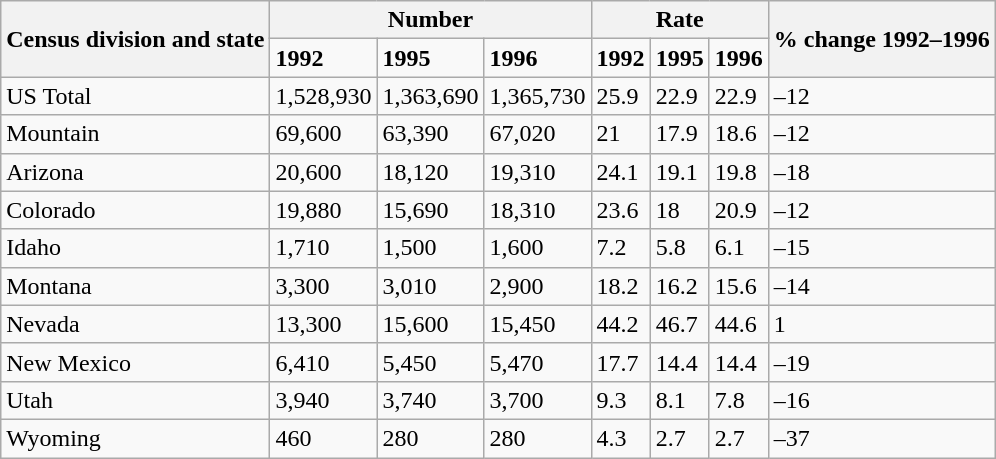<table class="wikitable">
<tr>
<th rowspan="2">Census division and state</th>
<th colspan="3">Number</th>
<th colspan="3">Rate</th>
<th rowspan="2">% change 1992–1996</th>
</tr>
<tr>
<td><strong>1992</strong></td>
<td><strong>1995</strong></td>
<td><strong>1996</strong></td>
<td><strong>1992</strong></td>
<td><strong>1995</strong></td>
<td><strong>1996</strong></td>
</tr>
<tr>
<td>US Total</td>
<td>1,528,930</td>
<td>1,363,690</td>
<td>1,365,730</td>
<td>25.9</td>
<td>22.9</td>
<td>22.9</td>
<td>–12</td>
</tr>
<tr>
<td>Mountain</td>
<td>69,600</td>
<td>63,390</td>
<td>67,020</td>
<td>21</td>
<td>17.9</td>
<td>18.6</td>
<td>–12</td>
</tr>
<tr>
<td>Arizona</td>
<td>20,600</td>
<td>18,120</td>
<td>19,310</td>
<td>24.1</td>
<td>19.1</td>
<td>19.8</td>
<td>–18</td>
</tr>
<tr>
<td>Colorado</td>
<td>19,880</td>
<td>15,690</td>
<td>18,310</td>
<td>23.6</td>
<td>18</td>
<td>20.9</td>
<td>–12</td>
</tr>
<tr>
<td>Idaho</td>
<td>1,710</td>
<td>1,500</td>
<td>1,600</td>
<td>7.2</td>
<td>5.8</td>
<td>6.1</td>
<td>–15</td>
</tr>
<tr>
<td>Montana</td>
<td>3,300</td>
<td>3,010</td>
<td>2,900</td>
<td>18.2</td>
<td>16.2</td>
<td>15.6</td>
<td>–14</td>
</tr>
<tr>
<td>Nevada</td>
<td>13,300</td>
<td>15,600</td>
<td>15,450</td>
<td>44.2</td>
<td>46.7</td>
<td>44.6</td>
<td>1</td>
</tr>
<tr>
<td>New Mexico</td>
<td>6,410</td>
<td>5,450</td>
<td>5,470</td>
<td>17.7</td>
<td>14.4</td>
<td>14.4</td>
<td>–19</td>
</tr>
<tr>
<td>Utah</td>
<td>3,940</td>
<td>3,740</td>
<td>3,700</td>
<td>9.3</td>
<td>8.1</td>
<td>7.8</td>
<td>–16</td>
</tr>
<tr>
<td>Wyoming</td>
<td>460</td>
<td>280</td>
<td>280</td>
<td>4.3</td>
<td>2.7</td>
<td>2.7</td>
<td>–37</td>
</tr>
</table>
